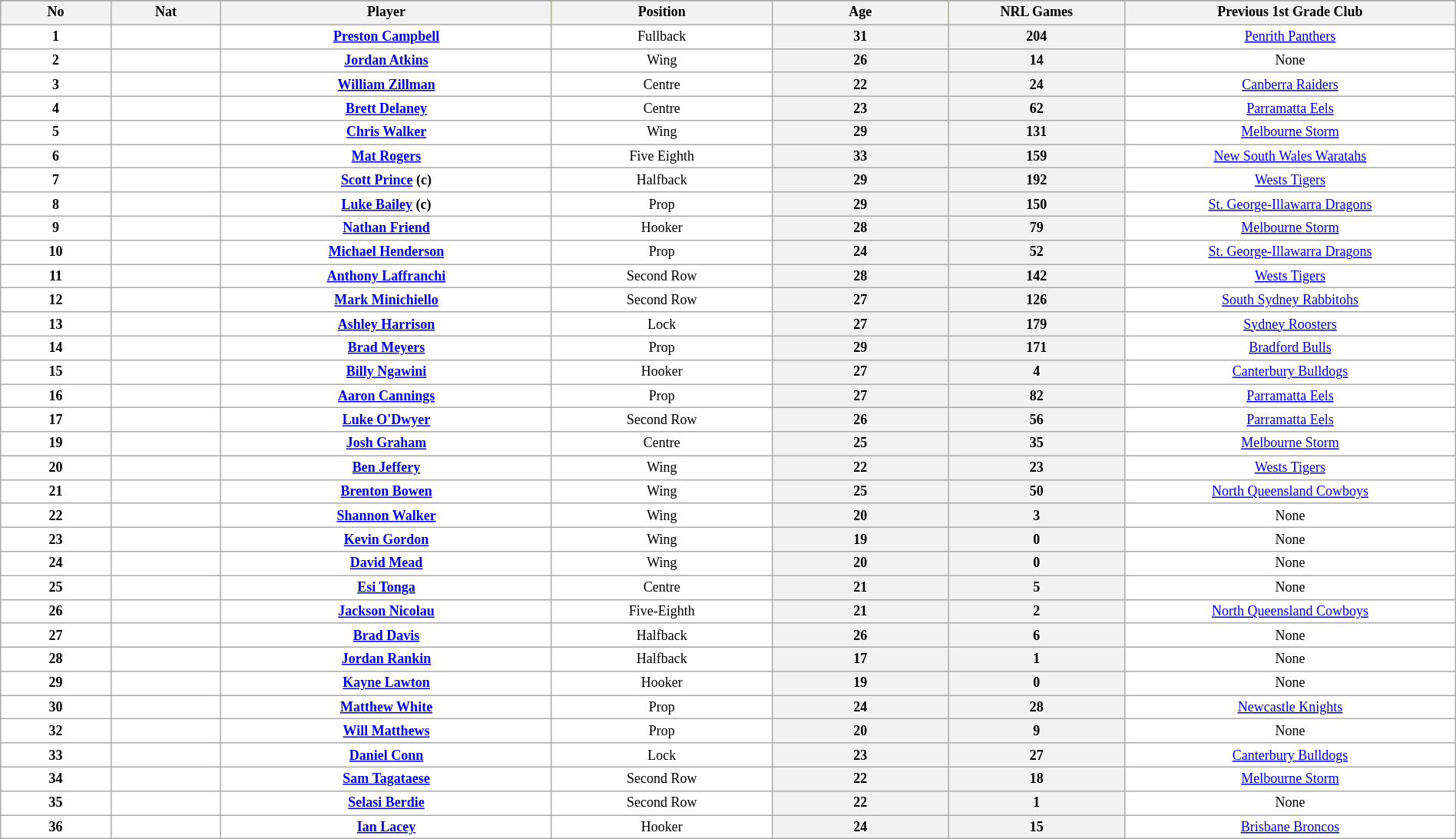<table class="wikitable sortable" width="100%" style="font-size:75%">
<tr bgcolor="#fff000">
</tr>
<tr bgcolor="#fff000">
<th width=5%>No</th>
<th width=5%>Nat</th>
<th width=15%>Player</th>
<th width=10%>Position</th>
<th width=8%>Age</th>
<th width=8%>NRL Games</th>
<th width=15%>Previous 1st Grade Club</th>
</tr>
<tr bgcolor=#FFFFFF>
<td align=center><strong>1</strong></td>
<td align=center></td>
<td align=center><strong> <a href='#'>Preston Campbell</a></strong></td>
<td align=center>Fullback</td>
<th width=8%>31</th>
<th width=8%>204</th>
<td align=center><a href='#'>Penrith Panthers</a></td>
</tr>
<tr bgcolor=#FFFFFF>
<td align=center><strong>2</strong></td>
<td align=center></td>
<td align=center><strong><a href='#'>Jordan Atkins</a></strong></td>
<td align=center>Wing</td>
<th width=8%>26</th>
<th width=8%>14</th>
<td align=center>None</td>
</tr>
<tr bgcolor=#FFFFFF>
<td align=center><strong>3</strong></td>
<td align=center></td>
<td align=center><strong> <a href='#'>William Zillman</a></strong></td>
<td align=center>Centre</td>
<th width=8%>22</th>
<th width=8%>24</th>
<td align=center><a href='#'>Canberra Raiders</a></td>
</tr>
<tr bgcolor=#FFFFFF>
<td align=center><strong>4</strong></td>
<td align=center></td>
<td align=center><strong> <a href='#'>Brett Delaney</a></strong></td>
<td align=center>Centre</td>
<th width=8%>23</th>
<th width=8%>62</th>
<td align=center><a href='#'>Parramatta Eels</a></td>
</tr>
<tr bgcolor=#FFFFFF>
<td align=center><strong>5</strong></td>
<td align=center></td>
<td align=center><strong> <a href='#'>Chris Walker</a></strong></td>
<td align=center>Wing</td>
<th width=8%>29</th>
<th width=8%>131</th>
<td align=center><a href='#'>Melbourne Storm</a></td>
</tr>
<tr bgcolor=#FFFFFF>
<td align=center><strong>6</strong></td>
<td align=center></td>
<td align=center><strong><a href='#'>Mat Rogers</a></strong></td>
<td align=center>Five Eighth</td>
<th width=8%>33</th>
<th width=8%>159</th>
<td align=center><a href='#'>New South Wales Waratahs</a></td>
</tr>
<tr bgcolor=#FFFFFF>
<td align=center><strong>7</strong></td>
<td align=center></td>
<td align=center><strong><a href='#'>Scott Prince</a> (c)</strong></td>
<td align=center>Halfback</td>
<th width=8%>29</th>
<th width=8%>192</th>
<td align=center><a href='#'>Wests Tigers</a></td>
</tr>
<tr bgcolor=#FFFFFF>
<td align=center><strong>8</strong></td>
<td align=center></td>
<td align=center><strong><a href='#'>Luke Bailey</a> (c)</strong></td>
<td align=center>Prop</td>
<th width=8%>29</th>
<th width=8%>150</th>
<td align=center><a href='#'>St. George-Illawarra Dragons</a></td>
</tr>
<tr bgcolor=#FFFFFF>
<td align=center><strong>9</strong></td>
<td align=center></td>
<td align=center><strong><a href='#'>Nathan Friend</a></strong></td>
<td align=center>Hooker</td>
<th width=8%>28</th>
<th width=8%>79</th>
<td align=center><a href='#'>Melbourne Storm</a></td>
</tr>
<tr bgcolor=#FFFFFF>
<td align=center><strong>10</strong></td>
<td align=center></td>
<td align=center><strong><a href='#'>Michael Henderson</a></strong></td>
<td align=center>Prop</td>
<th width=8%>24</th>
<th width=8%>52</th>
<td align=center><a href='#'>St. George-Illawarra Dragons</a></td>
</tr>
<tr bgcolor=#FFFFFF>
<td align=center><strong>11</strong></td>
<td align=center></td>
<td align=center><strong><a href='#'>Anthony Laffranchi</a></strong></td>
<td align=center>Second Row</td>
<th width=8%>28</th>
<th width=8%>142</th>
<td align=center><a href='#'>Wests Tigers</a></td>
</tr>
<tr bgcolor=#FFFFFF>
<td align=center><strong>12</strong></td>
<td align=center></td>
<td align=center><strong><a href='#'>Mark Minichiello</a></strong></td>
<td align=center>Second Row</td>
<th width=8%>27</th>
<th width=8%>126</th>
<td align=center><a href='#'>South Sydney Rabbitohs</a></td>
</tr>
<tr bgcolor=#FFFFFF>
<td align=center><strong>13</strong></td>
<td align=center></td>
<td align=center><strong><a href='#'>Ashley Harrison</a></strong></td>
<td align=center>Lock</td>
<th width=8%>27</th>
<th width=8%>179</th>
<td align=center><a href='#'>Sydney Roosters</a></td>
</tr>
<tr bgcolor=#FFFFFF>
<td align=center><strong>14</strong></td>
<td align=center></td>
<td align=center><strong><a href='#'>Brad Meyers</a></strong></td>
<td align=center>Prop</td>
<th width=8%>29</th>
<th width=8%>171</th>
<td align=center><a href='#'>Bradford Bulls</a></td>
</tr>
<tr bgcolor=#FFFFFF>
<td align=center><strong>15</strong></td>
<td align=center></td>
<td align=center><strong><a href='#'>Billy Ngawini</a></strong></td>
<td align=center>Hooker</td>
<th width=8%>27</th>
<th width=8%>4</th>
<td align=center><a href='#'>Canterbury Bulldogs</a></td>
</tr>
<tr bgcolor=#FFFFFF>
<td align=center><strong>16</strong></td>
<td align=center></td>
<td align=center><strong><a href='#'>Aaron Cannings</a></strong></td>
<td align=center>Prop</td>
<th width=8%>27</th>
<th width=8%>82</th>
<td align=center><a href='#'>Parramatta Eels</a></td>
</tr>
<tr bgcolor=#FFFFFF>
<td align=center><strong>17</strong></td>
<td align=center></td>
<td align=center><strong><a href='#'>Luke O'Dwyer</a></strong></td>
<td align=center>Second Row</td>
<th width=8%>26</th>
<th width=8%>56</th>
<td align=center><a href='#'>Parramatta Eels</a></td>
</tr>
<tr bgcolor=#FFFFFF>
<td align=center><strong>19</strong></td>
<td align=center></td>
<td align=center><strong><a href='#'>Josh Graham</a></strong></td>
<td align=center>Centre</td>
<th width=8%>25</th>
<th width=8%>35</th>
<td align=center><a href='#'>Melbourne Storm</a></td>
</tr>
<tr bgcolor=#FFFFFF>
<td align=center><strong>20</strong></td>
<td align=center></td>
<td align=center><strong><a href='#'>Ben Jeffery</a></strong></td>
<td align=center>Wing</td>
<th width=8%>22</th>
<th width=8%>23</th>
<td align=center><a href='#'>Wests Tigers</a></td>
</tr>
<tr bgcolor=#FFFFFF>
<td align=center><strong>21</strong></td>
<td align=center></td>
<td align=center><strong><a href='#'>Brenton Bowen</a></strong></td>
<td align=center>Wing</td>
<th width=8%>25</th>
<th width=8%>50</th>
<td align=center><a href='#'>North Queensland Cowboys</a></td>
</tr>
<tr bgcolor=#FFFFFF>
<td align=center><strong>22</strong></td>
<td align=center></td>
<td align=center><strong><a href='#'>Shannon Walker</a></strong></td>
<td align=center>Wing</td>
<th width=8%>20</th>
<th width=8%>3</th>
<td align=center>None</td>
</tr>
<tr bgcolor=#FFFFFF>
<td align=center><strong>23</strong></td>
<td align=center></td>
<td align=center><strong><a href='#'>Kevin Gordon</a></strong></td>
<td align=center>Wing</td>
<th width=8%>19</th>
<th width=8%>0</th>
<td align=center>None</td>
</tr>
<tr bgcolor=#FFFFFF>
<td align=center><strong>24</strong></td>
<td align=center></td>
<td align=center><strong><a href='#'>David Mead</a></strong></td>
<td align=center>Wing</td>
<th width=8%>20</th>
<th width=8%>0</th>
<td align=center>None</td>
</tr>
<tr bgcolor=#FFFFFF>
<td align=center><strong>25</strong></td>
<td align=center></td>
<td align=center><strong><a href='#'>Esi Tonga</a></strong></td>
<td align=center>Centre</td>
<th width=8%>21</th>
<th width=8%>5</th>
<td align=center>None</td>
</tr>
<tr bgcolor=#FFFFFF>
<td align=center><strong>26</strong></td>
<td align=center></td>
<td align=center><strong><a href='#'>Jackson Nicolau</a></strong></td>
<td align=center>Five-Eighth</td>
<th width=8%>21</th>
<th width=8%>2</th>
<td align=center><a href='#'>North Queensland Cowboys</a></td>
</tr>
<tr bgcolor=#FFFFFF>
<td align=center><strong>27</strong></td>
<td align=center></td>
<td align=center><strong><a href='#'>Brad Davis</a></strong></td>
<td align=center>Halfback</td>
<th width=8%>26</th>
<th width=8%>6</th>
<td align=center>None</td>
</tr>
<tr bgcolor=#FFFFFF>
<td align=center><strong>28</strong></td>
<td align=center></td>
<td align=center><strong><a href='#'>Jordan Rankin</a></strong></td>
<td align=center>Halfback</td>
<th width=8%>17</th>
<th width=8%>1</th>
<td align=center>None</td>
</tr>
<tr bgcolor=#FFFFFF>
<td align=center><strong>29</strong></td>
<td align=center></td>
<td align=center><strong><a href='#'>Kayne Lawton</a></strong></td>
<td align=center>Hooker</td>
<th width=8%>19</th>
<th width=8%>0</th>
<td align=center>None</td>
</tr>
<tr bgcolor=#FFFFFF>
<td align=center><strong>30</strong></td>
<td align=center></td>
<td align=center><strong><a href='#'>Matthew White</a></strong></td>
<td align=center>Prop</td>
<th width=8%>24</th>
<th width=8%>28</th>
<td align=center><a href='#'>Newcastle Knights</a></td>
</tr>
<tr bgcolor=#FFFFFF>
<td align=center><strong>32</strong></td>
<td align=center></td>
<td align=center><strong><a href='#'>Will Matthews</a></strong></td>
<td align=center>Prop</td>
<th width=8%>20</th>
<th width=8%>9</th>
<td align=center>None</td>
</tr>
<tr bgcolor=#FFFFFF>
<td align=center><strong>33</strong></td>
<td align=center></td>
<td align=center><strong><a href='#'>Daniel Conn</a></strong></td>
<td align=center>Lock</td>
<th width=8%>23</th>
<th width=8%>27</th>
<td align=center><a href='#'>Canterbury Bulldogs</a></td>
</tr>
<tr bgcolor=#FFFFFF>
<td align=center><strong>34</strong></td>
<td align=center></td>
<td align=center><strong><a href='#'>Sam Tagataese</a></strong></td>
<td align=center>Second Row</td>
<th width=8%>22</th>
<th width=8%>18</th>
<td align=center><a href='#'>Melbourne Storm</a></td>
</tr>
<tr bgcolor=#FFFFFF>
<td align=center><strong>35</strong></td>
<td align=center></td>
<td align=center><strong><a href='#'>Selasi Berdie</a></strong></td>
<td align=center>Second Row</td>
<th width=8%>22</th>
<th width=8%>1</th>
<td align=center>None</td>
</tr>
<tr bgcolor=#FFFFFF>
<td align=center><strong>36</strong></td>
<td align=center></td>
<td align=center><strong><a href='#'>Ian Lacey</a></strong></td>
<td align=center>Hooker</td>
<th width=8%>24</th>
<th width=8%>15</th>
<td align=center><a href='#'>Brisbane Broncos</a></td>
</tr>
</table>
